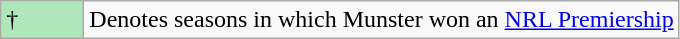<table class="wikitable">
<tr>
<td style="background:#afe6ba; width:3em;">†</td>
<td>Denotes seasons in which Munster won an <a href='#'>NRL Premiership</a></td>
</tr>
</table>
